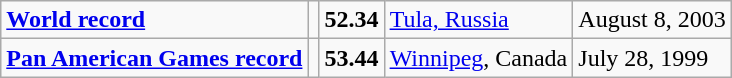<table class="wikitable">
<tr>
<td><strong><a href='#'>World record</a></strong></td>
<td></td>
<td><strong>52.34</strong></td>
<td><a href='#'>Tula, Russia</a></td>
<td>August 8, 2003</td>
</tr>
<tr>
<td><strong><a href='#'>Pan American Games record</a></strong></td>
<td></td>
<td><strong>53.44</strong></td>
<td><a href='#'>Winnipeg</a>, Canada</td>
<td>July 28, 1999</td>
</tr>
</table>
